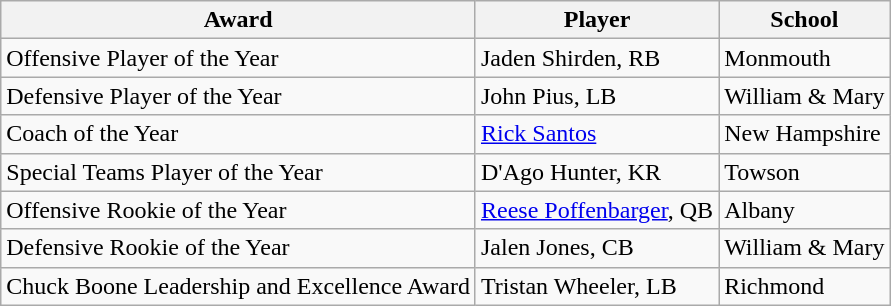<table class="wikitable" border="0">
<tr>
<th>Award</th>
<th>Player</th>
<th>School</th>
</tr>
<tr>
<td>Offensive Player of the Year</td>
<td>Jaden Shirden, RB</td>
<td>Monmouth</td>
</tr>
<tr>
<td>Defensive Player of the Year</td>
<td>John Pius, LB</td>
<td>William & Mary</td>
</tr>
<tr>
<td>Coach of the Year</td>
<td><a href='#'>Rick Santos</a></td>
<td>New Hampshire</td>
</tr>
<tr>
<td>Special Teams Player of the Year</td>
<td>D'Ago Hunter, KR</td>
<td>Towson</td>
</tr>
<tr>
<td>Offensive Rookie of the Year</td>
<td><a href='#'>Reese Poffenbarger</a>, QB</td>
<td>Albany</td>
</tr>
<tr>
<td>Defensive Rookie of the Year</td>
<td>Jalen Jones, CB</td>
<td>William & Mary</td>
</tr>
<tr>
<td>Chuck Boone Leadership and Excellence Award</td>
<td>Tristan Wheeler, LB</td>
<td>Richmond</td>
</tr>
</table>
